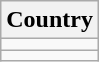<table class=wikitable>
<tr>
<th>Country</th>
</tr>
<tr>
<td></td>
</tr>
<tr>
<td></td>
</tr>
</table>
